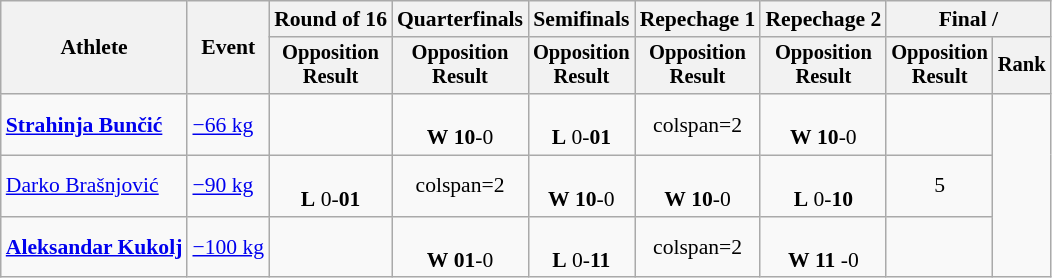<table class="wikitable" style="font-size:90%">
<tr>
<th rowspan="2">Athlete</th>
<th rowspan="2">Event</th>
<th>Round of 16</th>
<th>Quarterfinals</th>
<th>Semifinals</th>
<th>Repechage 1</th>
<th>Repechage 2</th>
<th colspan=2>Final / </th>
</tr>
<tr style="font-size:95%">
<th>Opposition<br>Result</th>
<th>Opposition<br>Result</th>
<th>Opposition<br>Result</th>
<th>Opposition<br>Result</th>
<th>Opposition<br>Result</th>
<th>Opposition<br>Result</th>
<th>Rank</th>
</tr>
<tr align=center>
<td align=left><strong><a href='#'>Strahinja Bunčić</a></strong></td>
<td align=left><a href='#'>−66 kg</a></td>
<td></td>
<td><br><strong>W</strong> <strong>10</strong>-0</td>
<td><br><strong>L</strong> 0-<strong>01</strong></td>
<td>colspan=2</td>
<td><br><strong>W</strong> <strong>10</strong>-0</td>
<td></td>
</tr>
<tr align=center>
<td align=left><a href='#'>Darko Brašnjović</a></td>
<td align=left><a href='#'>−90 kg</a></td>
<td><br><strong>L</strong> 0-<strong>01</strong></td>
<td>colspan=2 </td>
<td><br><strong>W</strong> <strong>10</strong>-0</td>
<td><br><strong>W</strong> <strong>10</strong>-0</td>
<td><br><strong>L</strong> 0-<strong>10</strong></td>
<td>5</td>
</tr>
<tr align=center>
<td align=left><strong><a href='#'>Aleksandar Kukolj</a></strong></td>
<td align=left><a href='#'>−100 kg</a></td>
<td></td>
<td><br><strong>W</strong> <strong>01</strong>-0</td>
<td><br><strong>L</strong> 0-<strong>11</strong></td>
<td>colspan=2</td>
<td><br><strong>W</strong> <strong>11</strong> -0</td>
<td></td>
</tr>
</table>
